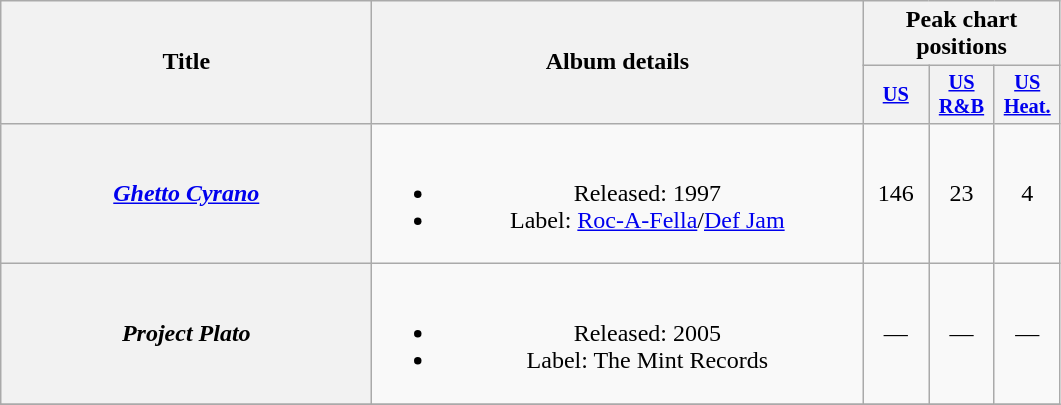<table class="wikitable plainrowheaders" style="text-align:center;" border="1">
<tr>
<th rowspan="2" scope="col" style="width:15em;">Title</th>
<th rowspan="2" scope="col" style="width:20em;">Album details</th>
<th colspan="3">Peak chart positions</th>
</tr>
<tr>
<th scope="col" style="width:2.75em;font-size:85%;"><a href='#'>US</a></th>
<th scope="col" style="width:2.75em;font-size:85%;"><a href='#'>US R&B</a></th>
<th scope="col" style="width:2.75em;font-size:85%;"><a href='#'>US Heat.</a></th>
</tr>
<tr>
<th scope="row"><em><a href='#'>Ghetto Cyrano</a></em></th>
<td><br><ul><li>Released: 1997</li><li>Label: <a href='#'>Roc-A-Fella</a>/<a href='#'>Def Jam</a></li></ul></td>
<td>146</td>
<td>23</td>
<td>4</td>
</tr>
<tr>
<th scope="row"><em>Project Plato</em></th>
<td><br><ul><li>Released: 2005</li><li>Label: The Mint Records</li></ul></td>
<td>—</td>
<td>—</td>
<td>—</td>
</tr>
<tr>
</tr>
</table>
